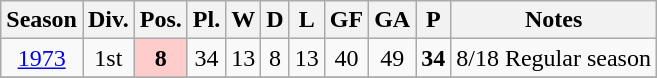<table class="wikitable sortable">
<tr>
<th>Season</th>
<th>Div.</th>
<th>Pos.</th>
<th>Pl.</th>
<th>W</th>
<th>D</th>
<th>L</th>
<th>GF</th>
<th>GA</th>
<th>P</th>
<th>Notes</th>
</tr>
<tr>
<td align=center><a href='#'>1973</a></td>
<td align=center>1st</td>
<td align=center bgcolor=#ffcccc><strong>8</strong></td>
<td align=center>34</td>
<td align=center>13</td>
<td align=center>8</td>
<td align=center>13</td>
<td align=center>40</td>
<td align=center>49</td>
<td align=center><strong>34</strong></td>
<td>8/18 Regular season</td>
</tr>
<tr>
</tr>
</table>
